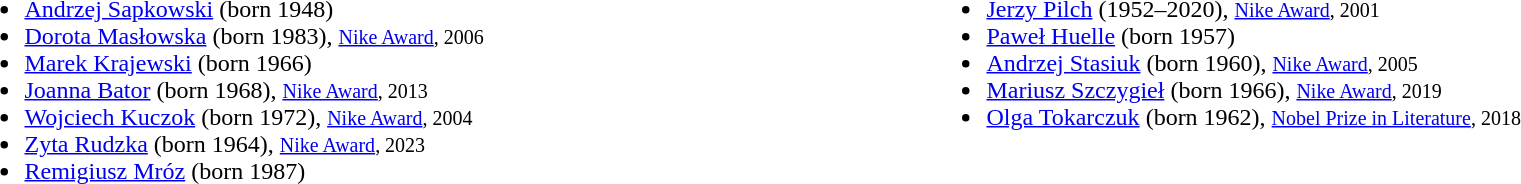<table width=100%>
<tr>
<td width=50% valign=top><br><ul><li><a href='#'>Andrzej Sapkowski</a> (born 1948)</li><li><a href='#'>Dorota Masłowska</a> (born 1983), <small><a href='#'>Nike Award</a>, 2006</small></li><li><a href='#'>Marek Krajewski</a> (born 1966)</li><li><a href='#'>Joanna Bator</a> (born 1968), <small><a href='#'>Nike Award</a>, 2013</small></li><li><a href='#'>Wojciech Kuczok</a> (born 1972), <small><a href='#'>Nike Award</a>, 2004</small></li><li><a href='#'>Zyta Rudzka</a> (born 1964), <small><a href='#'>Nike Award</a>, 2023</small></li><li><a href='#'>Remigiusz Mróz</a> (born 1987)</li></ul></td>
<td> </td>
<td valign=top><br><ul><li><a href='#'>Jerzy Pilch</a> (1952–2020), <small><a href='#'>Nike Award</a>, 2001</small></li><li><a href='#'>Paweł Huelle</a> (born 1957)</li><li><a href='#'>Andrzej Stasiuk</a> (born 1960), <small><a href='#'>Nike Award</a>, 2005</small></li><li><a href='#'>Mariusz Szczygieł</a> (born 1966), <small><a href='#'>Nike Award</a>, 2019</small></li><li><a href='#'>Olga Tokarczuk</a> (born 1962), <small><a href='#'>Nobel Prize in Literature</a>, 2018</small></li></ul></td>
</tr>
</table>
